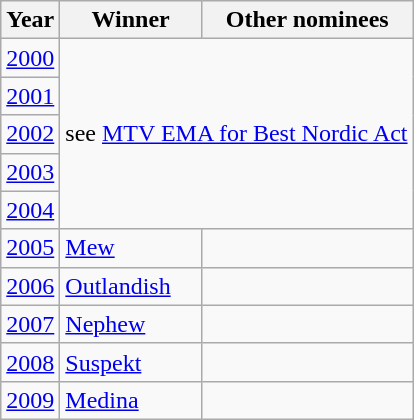<table class="wikitable">
<tr>
<th>Year</th>
<th>Winner</th>
<th>Other nominees</th>
</tr>
<tr>
<td><a href='#'>2000</a></td>
<td rowspan=5 colspan=2>see <a href='#'>MTV EMA for Best Nordic Act</a></td>
</tr>
<tr>
<td><a href='#'>2001</a></td>
</tr>
<tr>
<td><a href='#'>2002</a></td>
</tr>
<tr>
<td><a href='#'>2003</a></td>
</tr>
<tr>
<td><a href='#'>2004</a></td>
</tr>
<tr>
<td><a href='#'>2005</a></td>
<td><a href='#'>Mew</a></td>
<td></td>
</tr>
<tr>
<td><a href='#'>2006</a></td>
<td><a href='#'>Outlandish</a></td>
<td></td>
</tr>
<tr>
<td><a href='#'>2007</a></td>
<td><a href='#'>Nephew</a></td>
<td></td>
</tr>
<tr>
<td><a href='#'>2008</a></td>
<td><a href='#'>Suspekt</a></td>
<td></td>
</tr>
<tr>
<td><a href='#'>2009</a></td>
<td><a href='#'>Medina</a></td>
<td></td>
</tr>
</table>
